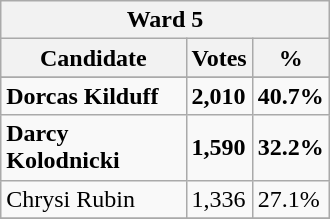<table class="wikitable" style="width:220px">
<tr>
<th colspan=3>Ward 5</th>
</tr>
<tr>
<th>Candidate</th>
<th>Votes</th>
<th>%</th>
</tr>
<tr>
</tr>
<tr>
<td><strong>Dorcas Kilduff</strong></td>
<td><strong>2,010</strong></td>
<td><strong>40.7%</strong></td>
</tr>
<tr>
<td><strong>Darcy Kolodnicki</strong></td>
<td><strong>1,590</strong></td>
<td><strong>32.2%</strong></td>
</tr>
<tr>
<td>Chrysi Rubin</td>
<td>1,336</td>
<td>27.1%</td>
</tr>
<tr>
</tr>
</table>
